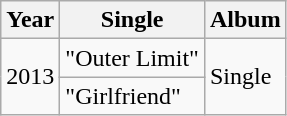<table class="wikitable">
<tr>
<th>Year</th>
<th>Single</th>
<th>Album</th>
</tr>
<tr>
<td rowspan="2">2013</td>
<td>"Outer Limit"</td>
<td rowspan="2">Single</td>
</tr>
<tr>
<td>"Girlfriend"</td>
</tr>
</table>
